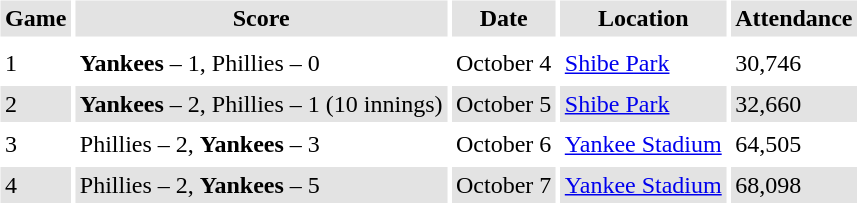<table border="0" cellspacing="3" cellpadding="3">
<tr style="background: #e3e3e3;">
<th>Game</th>
<th>Score</th>
<th>Date</th>
<th>Location</th>
<th>Attendance</th>
</tr>
<tr style="background: #e3e3e3;">
</tr>
<tr>
<td>1</td>
<td><strong>Yankees</strong> – 1, Phillies – 0</td>
<td>October 4</td>
<td><a href='#'>Shibe Park</a></td>
<td>30,746</td>
</tr>
<tr style="background: #e3e3e3;">
<td>2</td>
<td><strong>Yankees</strong> – 2, Phillies – 1 (10 innings)</td>
<td>October 5</td>
<td><a href='#'>Shibe Park</a></td>
<td>32,660</td>
</tr>
<tr>
<td>3</td>
<td>Phillies – 2, <strong>Yankees</strong> – 3</td>
<td>October 6</td>
<td><a href='#'>Yankee Stadium</a></td>
<td>64,505</td>
</tr>
<tr style="background: #e3e3e3;">
<td>4</td>
<td>Phillies – 2, <strong>Yankees</strong> – 5</td>
<td>October 7</td>
<td><a href='#'>Yankee Stadium</a></td>
<td>68,098</td>
</tr>
<tr>
</tr>
</table>
